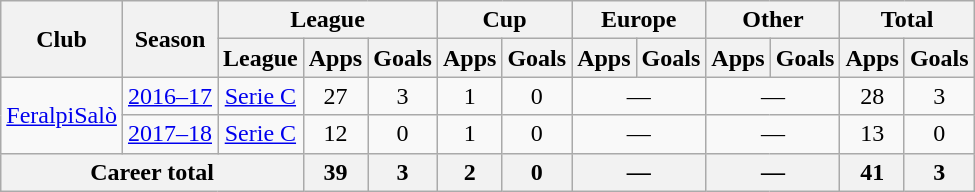<table class="wikitable" style="text-align: center;">
<tr>
<th rowspan="2">Club</th>
<th rowspan="2">Season</th>
<th colspan="3">League</th>
<th colspan="2">Cup</th>
<th colspan="2">Europe</th>
<th colspan="2">Other</th>
<th colspan="2">Total</th>
</tr>
<tr>
<th>League</th>
<th>Apps</th>
<th>Goals</th>
<th>Apps</th>
<th>Goals</th>
<th>Apps</th>
<th>Goals</th>
<th>Apps</th>
<th>Goals</th>
<th>Apps</th>
<th>Goals</th>
</tr>
<tr>
<td rowspan="2"><a href='#'>FeralpiSalò</a></td>
<td><a href='#'>2016–17</a></td>
<td><a href='#'>Serie C</a></td>
<td>27</td>
<td>3</td>
<td>1</td>
<td>0</td>
<td colspan="2">—</td>
<td colspan="2">—</td>
<td>28</td>
<td>3</td>
</tr>
<tr>
<td><a href='#'>2017–18</a></td>
<td><a href='#'>Serie C</a></td>
<td>12</td>
<td>0</td>
<td>1</td>
<td>0</td>
<td colspan="2">—</td>
<td colspan="2">—</td>
<td>13</td>
<td>0</td>
</tr>
<tr>
<th colspan="3">Career total</th>
<th>39</th>
<th>3</th>
<th>2</th>
<th>0</th>
<th colspan="2">—</th>
<th colspan="2">—</th>
<th>41</th>
<th>3</th>
</tr>
</table>
